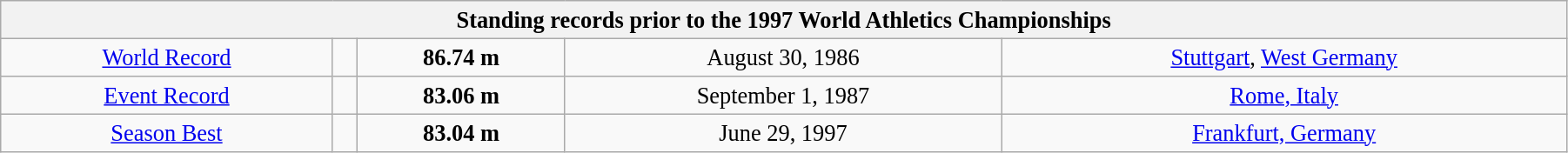<table class="wikitable" style=" text-align:center; font-size:110%;" width="95%">
<tr>
<th colspan="5">Standing records prior to the 1997 World Athletics Championships</th>
</tr>
<tr>
<td><a href='#'>World Record</a></td>
<td></td>
<td><strong>86.74 m </strong></td>
<td>August 30, 1986</td>
<td> <a href='#'>Stuttgart</a>, <a href='#'>West Germany</a></td>
</tr>
<tr>
<td><a href='#'>Event Record</a></td>
<td></td>
<td><strong>83.06 m </strong></td>
<td>September 1, 1987</td>
<td> <a href='#'>Rome, Italy</a></td>
</tr>
<tr>
<td><a href='#'>Season Best</a></td>
<td></td>
<td><strong>83.04 m </strong></td>
<td>June 29, 1997</td>
<td> <a href='#'>Frankfurt, Germany</a></td>
</tr>
</table>
